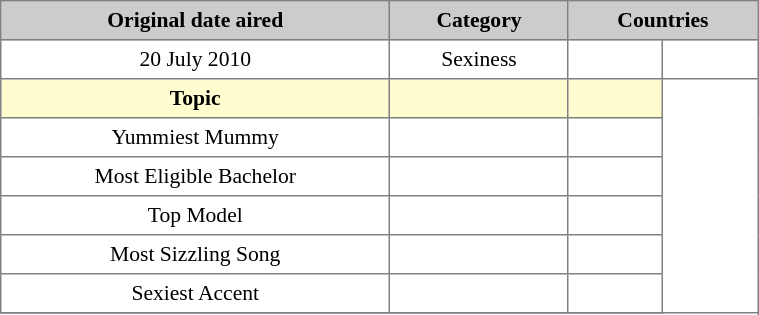<table border="1" cellpadding="4" cellspacing="0" style="text-align:center; font-size:90%; border-collapse:collapse;" width=40%>
<tr style="background:#ccc;">
<th>Original date aired</th>
<th>Category</th>
<th colspan=2>Countries</th>
</tr>
<tr>
<td>20 July 2010</td>
<td>Sexiness</td>
<td></td>
<td></td>
</tr>
<tr style="background:#FFFDD0;">
<th>Topic</th>
<th></th>
<th></th>
</tr>
<tr>
<td>Yummiest Mummy</td>
<td></td>
<td></td>
</tr>
<tr>
<td>Most Eligible Bachelor</td>
<td></td>
<td></td>
</tr>
<tr>
<td>Top Model</td>
<td></td>
<td></td>
</tr>
<tr>
<td>Most Sizzling Song</td>
<td></td>
<td></td>
</tr>
<tr>
<td>Sexiest Accent</td>
<td></td>
<td></td>
</tr>
<tr>
</tr>
</table>
